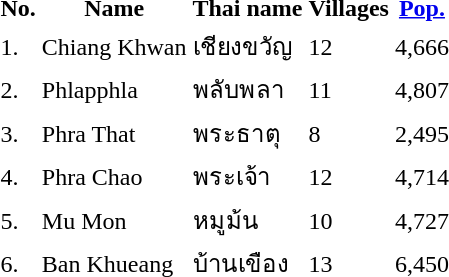<table>
<tr>
<th>No.</th>
<th>Name</th>
<th>Thai name</th>
<th>Villages</th>
<th><a href='#'>Pop.</a></th>
</tr>
<tr>
<td>1.</td>
<td>Chiang Khwan</td>
<td>เชียงขวัญ</td>
<td>12</td>
<td>4,666</td>
<td></td>
</tr>
<tr>
<td>2.</td>
<td>Phlapphla</td>
<td>พลับพลา</td>
<td>11</td>
<td>4,807</td>
<td></td>
</tr>
<tr>
<td>3.</td>
<td>Phra That</td>
<td>พระธาตุ</td>
<td>8</td>
<td>2,495</td>
<td></td>
</tr>
<tr>
<td>4.</td>
<td>Phra Chao</td>
<td>พระเจ้า</td>
<td>12</td>
<td>4,714</td>
<td></td>
</tr>
<tr>
<td>5.</td>
<td>Mu Mon</td>
<td>หมูม้น</td>
<td>10</td>
<td>4,727</td>
<td></td>
</tr>
<tr>
<td>6.</td>
<td>Ban Khueang</td>
<td>บ้านเขือง</td>
<td>13</td>
<td>6,450</td>
<td></td>
</tr>
</table>
